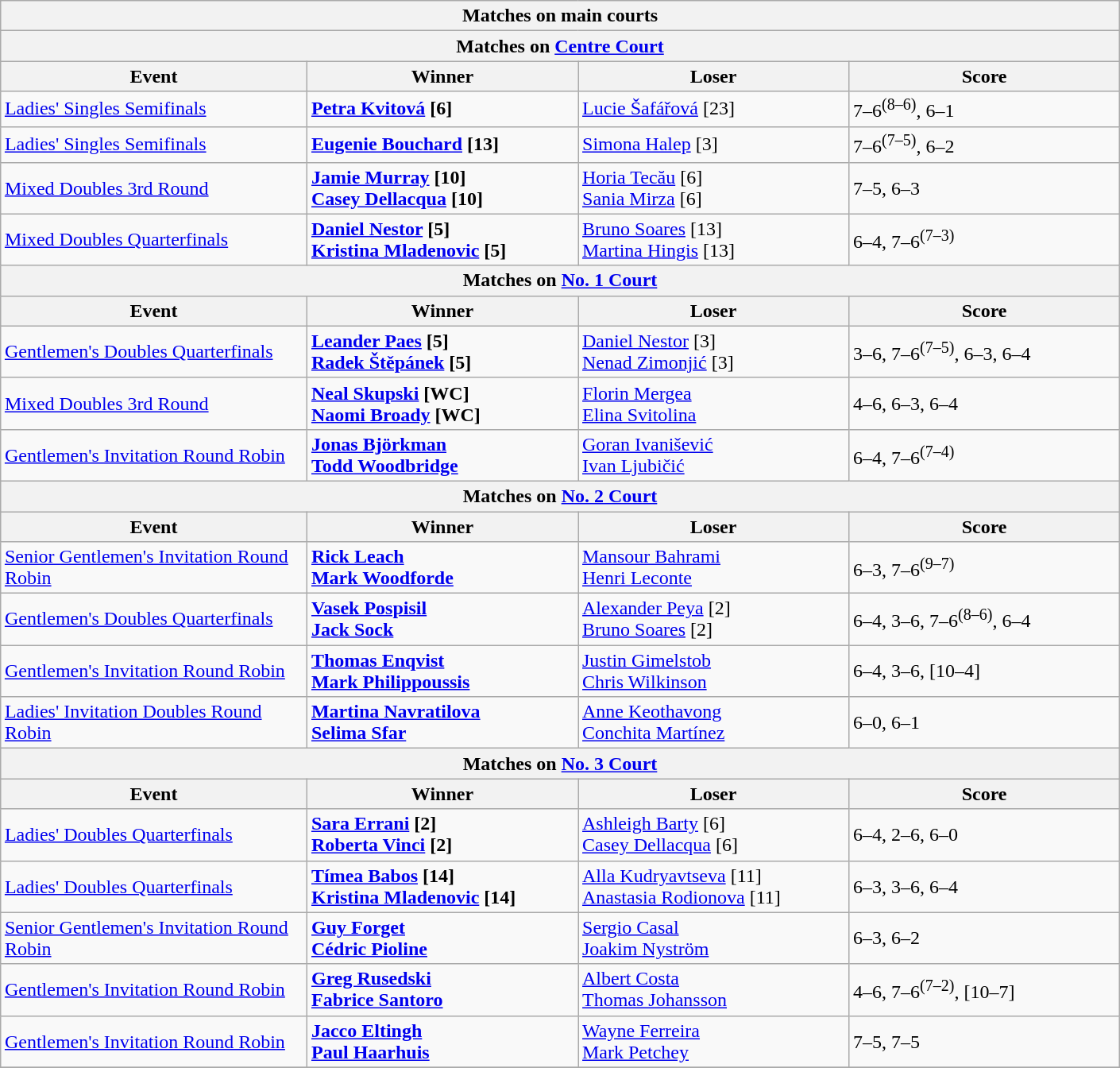<table class="wikitable collapsible uncollapsed" style="margin:auto;">
<tr>
<th colspan="4" style="white-space:nowrap;">Matches on main courts</th>
</tr>
<tr>
<th colspan="4">Matches on <a href='#'>Centre Court</a></th>
</tr>
<tr>
<th width=250>Event</th>
<th width=220>Winner</th>
<th width=220>Loser</th>
<th width=220>Score</th>
</tr>
<tr>
<td><a href='#'>Ladies' Singles Semifinals</a></td>
<td> <strong><a href='#'>Petra Kvitová</a> [6]</strong></td>
<td> <a href='#'>Lucie Šafářová</a> [23]</td>
<td>7–6<sup>(8–6)</sup>, 6–1</td>
</tr>
<tr>
<td><a href='#'>Ladies' Singles Semifinals</a></td>
<td> <strong><a href='#'>Eugenie Bouchard</a> [13]</strong></td>
<td> <a href='#'>Simona Halep</a> [3]</td>
<td>7–6<sup>(7–5)</sup>, 6–2</td>
</tr>
<tr>
<td><a href='#'>Mixed Doubles 3rd Round</a></td>
<td> <strong><a href='#'>Jamie Murray</a> [10]</strong><br> <strong><a href='#'>Casey Dellacqua</a> [10]</strong></td>
<td> <a href='#'>Horia Tecău</a> [6]<br> <a href='#'>Sania Mirza</a> [6]</td>
<td>7–5, 6–3</td>
</tr>
<tr>
<td><a href='#'>Mixed Doubles Quarterfinals</a></td>
<td> <strong><a href='#'>Daniel Nestor</a> [5]</strong><br> <strong><a href='#'>Kristina Mladenovic</a> [5]</strong></td>
<td> <a href='#'>Bruno Soares</a> [13]<br> <a href='#'>Martina Hingis</a> [13]</td>
<td>6–4, 7–6<sup>(7–3)</sup></td>
</tr>
<tr>
<th colspan="4">Matches on <a href='#'>No. 1 Court</a></th>
</tr>
<tr>
<th width=250>Event</th>
<th width=220>Winner</th>
<th width=220>Loser</th>
<th width=220>Score</th>
</tr>
<tr>
<td><a href='#'>Gentlemen's Doubles Quarterfinals</a></td>
<td> <strong><a href='#'>Leander Paes</a> [5]</strong><br> <strong><a href='#'>Radek Štěpánek</a> [5]</strong></td>
<td> <a href='#'>Daniel Nestor</a> [3]<br> <a href='#'>Nenad Zimonjić</a> [3]</td>
<td>3–6, 7–6<sup>(7–5)</sup>, 6–3, 6–4</td>
</tr>
<tr>
<td><a href='#'>Mixed Doubles 3rd Round</a></td>
<td> <strong><a href='#'>Neal Skupski</a> [WC]</strong><br> <strong><a href='#'>Naomi Broady</a> [WC]</strong></td>
<td> <a href='#'>Florin Mergea</a><br> <a href='#'>Elina Svitolina</a></td>
<td>4–6, 6–3, 6–4</td>
</tr>
<tr>
<td><a href='#'>Gentlemen's Invitation Round Robin</a></td>
<td> <strong><a href='#'>Jonas Björkman</a></strong><br> <strong><a href='#'>Todd Woodbridge</a></strong></td>
<td> <a href='#'>Goran Ivanišević</a><br> <a href='#'>Ivan Ljubičić</a></td>
<td>6–4, 7–6<sup>(7–4)</sup></td>
</tr>
<tr>
<th colspan="4">Matches on <a href='#'>No. 2 Court</a></th>
</tr>
<tr>
<th width=250>Event</th>
<th width=220>Winner</th>
<th width=220>Loser</th>
<th width=220>Score</th>
</tr>
<tr>
<td><a href='#'>Senior Gentlemen's Invitation Round Robin</a></td>
<td> <strong><a href='#'>Rick Leach</a></strong><br> <strong><a href='#'>Mark Woodforde</a></strong></td>
<td> <a href='#'>Mansour Bahrami</a><br> <a href='#'>Henri Leconte</a></td>
<td>6–3, 7–6<sup>(9–7)</sup></td>
</tr>
<tr>
<td><a href='#'>Gentlemen's Doubles Quarterfinals</a></td>
<td> <strong><a href='#'>Vasek Pospisil</a></strong><br> <strong><a href='#'>Jack Sock</a></strong></td>
<td> <a href='#'>Alexander Peya</a> [2]<br> <a href='#'>Bruno Soares</a> [2]</td>
<td>6–4, 3–6, 7–6<sup>(8–6)</sup>, 6–4</td>
</tr>
<tr>
<td><a href='#'>Gentlemen's Invitation Round Robin</a></td>
<td> <strong><a href='#'>Thomas Enqvist</a></strong><br> <strong><a href='#'>Mark Philippoussis</a></strong></td>
<td> <a href='#'>Justin Gimelstob</a><br> <a href='#'>Chris Wilkinson</a></td>
<td>6–4, 3–6, [10–4]</td>
</tr>
<tr>
<td><a href='#'>Ladies' Invitation Doubles Round Robin</a></td>
<td> <strong><a href='#'>Martina Navratilova</a></strong><br> <strong><a href='#'>Selima Sfar</a></strong></td>
<td> <a href='#'>Anne Keothavong</a><br> <a href='#'>Conchita Martínez</a></td>
<td>6–0, 6–1</td>
</tr>
<tr>
<th colspan="4">Matches on <a href='#'>No. 3 Court</a></th>
</tr>
<tr>
<th width=250>Event</th>
<th width=220>Winner</th>
<th width=220>Loser</th>
<th width=220>Score</th>
</tr>
<tr>
<td><a href='#'>Ladies' Doubles Quarterfinals</a></td>
<td> <strong><a href='#'>Sara Errani</a> [2]</strong><br> <strong><a href='#'>Roberta Vinci</a> [2]</strong></td>
<td> <a href='#'>Ashleigh Barty</a> [6]<br> <a href='#'>Casey Dellacqua</a> [6]</td>
<td>6–4, 2–6, 6–0</td>
</tr>
<tr>
<td><a href='#'>Ladies' Doubles Quarterfinals</a></td>
<td> <strong><a href='#'>Tímea Babos</a> [14]</strong><br> <strong><a href='#'>Kristina Mladenovic</a> [14]</strong></td>
<td> <a href='#'>Alla Kudryavtseva</a> [11]<br> <a href='#'>Anastasia Rodionova</a> [11]</td>
<td>6–3, 3–6, 6–4</td>
</tr>
<tr>
<td><a href='#'>Senior Gentlemen's Invitation Round Robin</a></td>
<td> <strong><a href='#'>Guy Forget</a></strong><br> <strong><a href='#'>Cédric Pioline</a></strong></td>
<td> <a href='#'>Sergio Casal</a><br> <a href='#'>Joakim Nyström</a></td>
<td>6–3, 6–2</td>
</tr>
<tr>
<td><a href='#'>Gentlemen's Invitation Round Robin</a></td>
<td> <strong><a href='#'>Greg Rusedski</a></strong><br> <strong><a href='#'>Fabrice Santoro</a></strong></td>
<td> <a href='#'>Albert Costa</a><br> <a href='#'>Thomas Johansson</a></td>
<td>4–6, 7–6<sup>(7–2)</sup>, [10–7]</td>
</tr>
<tr>
<td><a href='#'>Gentlemen's Invitation Round Robin</a></td>
<td> <strong><a href='#'>Jacco Eltingh</a></strong><br> <strong><a href='#'>Paul Haarhuis</a></strong></td>
<td> <a href='#'>Wayne Ferreira</a><br> <a href='#'>Mark Petchey</a></td>
<td>7–5, 7–5</td>
</tr>
<tr>
</tr>
</table>
